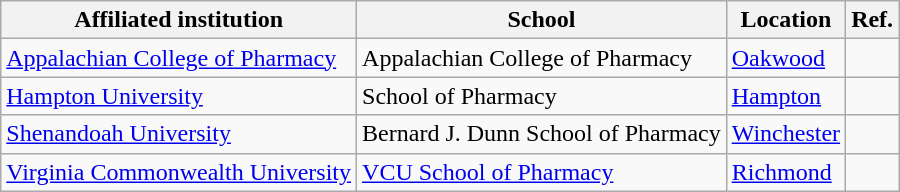<table class="wikitable sortable">
<tr>
<th>Affiliated institution</th>
<th>School</th>
<th>Location</th>
<th>Ref.</th>
</tr>
<tr>
<td><a href='#'>Appalachian College of Pharmacy</a></td>
<td>Appalachian College of Pharmacy</td>
<td><a href='#'>Oakwood</a></td>
<td></td>
</tr>
<tr>
<td><a href='#'>Hampton University</a></td>
<td>School of Pharmacy</td>
<td><a href='#'>Hampton</a></td>
<td></td>
</tr>
<tr>
<td><a href='#'>Shenandoah University</a></td>
<td>Bernard J. Dunn School of Pharmacy</td>
<td><a href='#'>Winchester</a></td>
<td></td>
</tr>
<tr>
<td><a href='#'>Virginia Commonwealth University</a></td>
<td><a href='#'>VCU School of Pharmacy</a></td>
<td><a href='#'>Richmond</a></td>
<td></td>
</tr>
</table>
